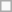<table class="wikitable" style="margin: 1em auto 1em auto;">
<tr>
<td></td>
</tr>
</table>
